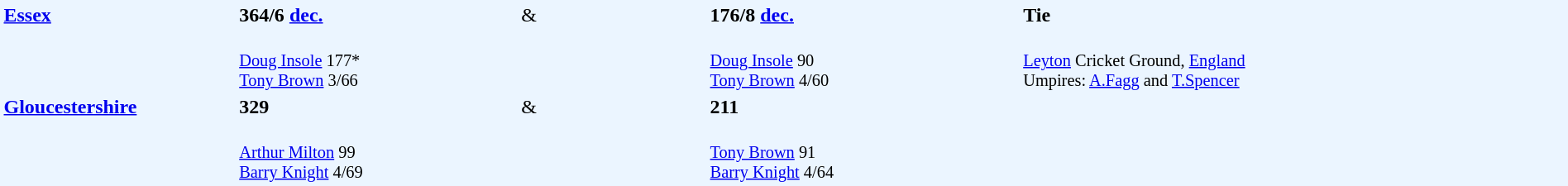<table width="100%" style="background: #EBF5FF">
<tr>
<td width="15%" valign="top" rowspan="2"><strong><a href='#'>Essex</a></strong></td>
<td width="18%"><strong>364/6 <a href='#'>dec.</a></strong></td>
<td width="12%">&</td>
<td width="20%"><strong>176/8 <a href='#'>dec.</a></strong></td>
<td width="35%"><strong>Tie</strong></td>
</tr>
<tr>
<td style="font-size: 85%;" valign="top"><br><a href='#'>Doug Insole</a> 177*<br>
<a href='#'>Tony Brown</a> 3/66</td>
<td></td>
<td style="font-size: 85%;"><br><a href='#'>Doug Insole</a> 90<br>
<a href='#'>Tony Brown</a> 4/60</td>
<td valign="top" style="font-size: 85%;" rowspan="3"><br><a href='#'>Leyton</a> Cricket Ground, <a href='#'>England</a><br>
Umpires: <a href='#'>A.Fagg</a> and <a href='#'>T.Spencer</a></td>
</tr>
<tr>
<td valign="top" rowspan="2"><strong><a href='#'>Gloucestershire</a></strong></td>
<td><strong>329</strong></td>
<td>&</td>
<td><strong>211</strong></td>
</tr>
<tr>
<td style="font-size: 85%;"><br><a href='#'>Arthur Milton</a> 99<br>
<a href='#'>Barry Knight</a> 4/69</td>
<td></td>
<td valign="top" style="font-size: 85%;"><br><a href='#'>Tony Brown</a> 91<br>
<a href='#'>Barry Knight</a> 4/64</td>
</tr>
</table>
